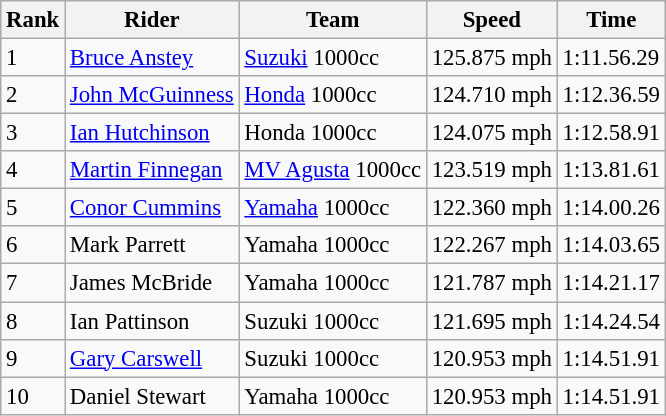<table class="wikitable" style="font-size: 95%;">
<tr style="background:#efefef;">
<th>Rank</th>
<th>Rider</th>
<th>Team</th>
<th>Speed</th>
<th>Time</th>
</tr>
<tr>
<td>1</td>
<td> <a href='#'>Bruce Anstey</a></td>
<td><a href='#'>Suzuki</a> 1000cc</td>
<td>125.875 mph</td>
<td>1:11.56.29</td>
</tr>
<tr>
<td>2</td>
<td> <a href='#'>John McGuinness</a></td>
<td><a href='#'>Honda</a> 1000cc</td>
<td>124.710 mph</td>
<td>1:12.36.59</td>
</tr>
<tr>
<td>3</td>
<td> <a href='#'>Ian Hutchinson</a></td>
<td>Honda 1000cc</td>
<td>124.075 mph</td>
<td>1:12.58.91</td>
</tr>
<tr>
<td>4</td>
<td> <a href='#'>Martin Finnegan</a></td>
<td><a href='#'>MV Agusta</a> 1000cc</td>
<td>123.519 mph</td>
<td>1:13.81.61</td>
</tr>
<tr>
<td>5</td>
<td> <a href='#'>Conor Cummins</a></td>
<td><a href='#'>Yamaha</a> 1000cc</td>
<td>122.360 mph</td>
<td>1:14.00.26</td>
</tr>
<tr>
<td>6</td>
<td> Mark Parrett</td>
<td>Yamaha 1000cc</td>
<td>122.267 mph</td>
<td>1:14.03.65</td>
</tr>
<tr>
<td>7</td>
<td> James McBride</td>
<td>Yamaha 1000cc</td>
<td>121.787 mph</td>
<td>1:14.21.17</td>
</tr>
<tr>
<td>8</td>
<td> Ian Pattinson</td>
<td>Suzuki 1000cc</td>
<td>121.695 mph</td>
<td>1:14.24.54</td>
</tr>
<tr>
<td>9</td>
<td> <a href='#'>Gary Carswell</a></td>
<td>Suzuki 1000cc</td>
<td>120.953 mph</td>
<td>1:14.51.91</td>
</tr>
<tr>
<td>10</td>
<td> Daniel Stewart</td>
<td>Yamaha 1000cc</td>
<td>120.953 mph</td>
<td>1:14.51.91</td>
</tr>
</table>
